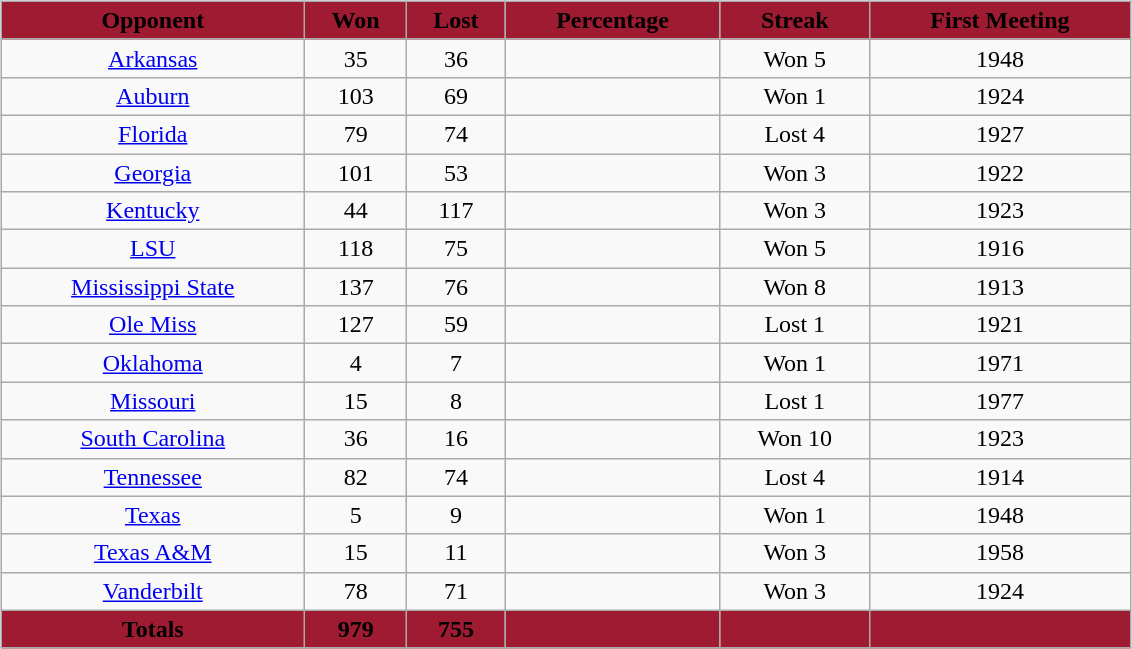<table border="0" style="width:80%;">
<tr>
<td valign="top"><br><table class="wikitable sortable" style="width:75%;">
<tr>
<th style="background:#9E1B32;"><span> Opponent</span></th>
<th style="background:#9E1B32;"><span> Won</span></th>
<th style="background:#9E1B32;"><span> Lost</span></th>
<th style="background:#9E1B32;"><span> Percentage</span></th>
<th style="background:#9E1B32;"><span> Streak</span></th>
<th style="background:#9E1B32;"><span> First Meeting</span></th>
</tr>
<tr style="text-align:center;">
<td><a href='#'>Arkansas</a></td>
<td>35</td>
<td>36</td>
<td></td>
<td>Won 5</td>
<td>1948</td>
</tr>
<tr style="text-align:center;">
<td><a href='#'>Auburn</a></td>
<td>103</td>
<td>69</td>
<td></td>
<td>Won 1</td>
<td>1924</td>
</tr>
<tr style="text-align:center;">
<td><a href='#'>Florida</a></td>
<td>79</td>
<td>74</td>
<td></td>
<td>Lost 4</td>
<td>1927</td>
</tr>
<tr style="text-align:center;">
<td><a href='#'>Georgia</a></td>
<td>101</td>
<td>53</td>
<td></td>
<td>Won 3</td>
<td>1922</td>
</tr>
<tr style="text-align:center;">
<td><a href='#'>Kentucky</a></td>
<td>44</td>
<td>117</td>
<td></td>
<td>Won 3</td>
<td>1923</td>
</tr>
<tr style="text-align:center;">
<td><a href='#'>LSU</a></td>
<td>118</td>
<td>75</td>
<td></td>
<td>Won 5</td>
<td>1916</td>
</tr>
<tr style="text-align:center;">
<td><a href='#'>Mississippi State</a></td>
<td>137</td>
<td>76</td>
<td></td>
<td>Won 8</td>
<td>1913</td>
</tr>
<tr style="text-align:center;">
<td><a href='#'>Ole Miss</a></td>
<td>127</td>
<td>59</td>
<td></td>
<td>Lost 1</td>
<td>1921</td>
</tr>
<tr style="text-align:center;">
<td><a href='#'>Oklahoma</a></td>
<td>4</td>
<td>7</td>
<td></td>
<td>Won 1</td>
<td>1971</td>
</tr>
<tr style="text-align:center;">
<td><a href='#'>Missouri</a></td>
<td>15</td>
<td>8</td>
<td></td>
<td>Lost 1</td>
<td>1977</td>
</tr>
<tr style="text-align:center;">
<td><a href='#'>South Carolina</a></td>
<td>36</td>
<td>16</td>
<td></td>
<td>Won 10</td>
<td>1923</td>
</tr>
<tr style="text-align:center;">
<td><a href='#'>Tennessee</a></td>
<td>82</td>
<td>74</td>
<td></td>
<td>Lost 4</td>
<td>1914</td>
</tr>
<tr style="text-align:center;">
<td><a href='#'>Texas</a></td>
<td>5</td>
<td>9</td>
<td></td>
<td>Won 1</td>
<td>1948</td>
</tr>
<tr style="text-align:center;">
<td><a href='#'>Texas A&M</a></td>
<td>15</td>
<td>11</td>
<td></td>
<td>Won 3</td>
<td>1958</td>
</tr>
<tr style="text-align:center;">
<td><a href='#'>Vanderbilt</a></td>
<td>78</td>
<td>71</td>
<td></td>
<td>Won 3</td>
<td>1924</td>
</tr>
<tr class="unsortable" style="text-align:center; background:#9E1B32;">
<td><span><strong>Totals</strong></span></td>
<td><span><strong>979</strong></span></td>
<td><span><strong>755</strong></span></td>
<td><span><strong></strong></span></td>
<td></td>
<td></td>
</tr>
</table>
</td>
</tr>
</table>
